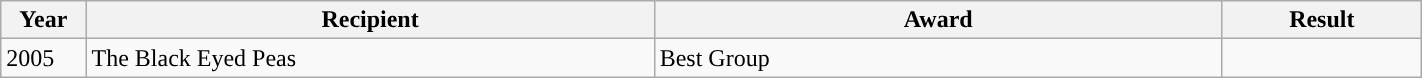<table style="width: 75%;" class="wikitable">
<tr>
<th style="width:6%;">Year</th>
<th style="width:40%;">Recipient</th>
<th style="width:40%;">Award</th>
<th style="width:14%;">Result</th>
</tr>
<tr>
<td>2005</td>
<td>The Black Eyed Peas</td>
<td>Best Group</td>
<td></td>
</tr>
</table>
